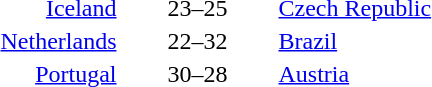<table style="text-align:center">
<tr>
<th width=200></th>
<th width=100></th>
<th width=200></th>
</tr>
<tr>
<td align=right><a href='#'>Iceland</a> </td>
<td>23–25</td>
<td align=left> <a href='#'>Czech Republic</a></td>
</tr>
<tr>
<td align=right><a href='#'>Netherlands</a> </td>
<td>22–32</td>
<td align=left> <a href='#'>Brazil</a></td>
</tr>
<tr>
<td align=right><a href='#'>Portugal</a> </td>
<td>30–28</td>
<td align=left> <a href='#'>Austria</a></td>
</tr>
</table>
